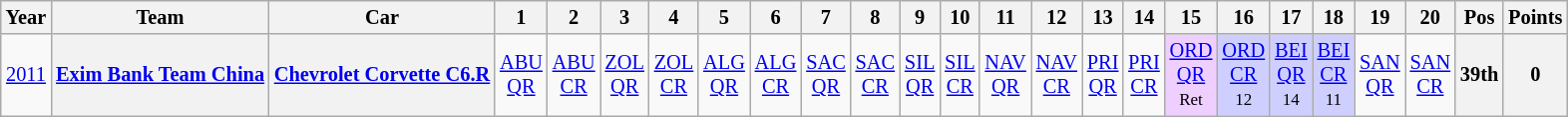<table class="wikitable" border="1" style="text-align:center; font-size:85%;">
<tr>
<th>Year</th>
<th>Team</th>
<th>Car</th>
<th>1</th>
<th>2</th>
<th>3</th>
<th>4</th>
<th>5</th>
<th>6</th>
<th>7</th>
<th>8</th>
<th>9</th>
<th>10</th>
<th>11</th>
<th>12</th>
<th>13</th>
<th>14</th>
<th>15</th>
<th>16</th>
<th>17</th>
<th>18</th>
<th>19</th>
<th>20</th>
<th>Pos</th>
<th>Points</th>
</tr>
<tr>
<td><a href='#'>2011</a></td>
<th nowrap><a href='#'>Exim Bank Team China</a></th>
<th nowrap><a href='#'>Chevrolet Corvette C6.R</a></th>
<td><a href='#'>ABU<br>QR</a></td>
<td><a href='#'>ABU<br>CR</a></td>
<td><a href='#'>ZOL<br>QR</a></td>
<td><a href='#'>ZOL<br>CR</a></td>
<td><a href='#'>ALG<br>QR</a></td>
<td><a href='#'>ALG<br>CR</a></td>
<td><a href='#'>SAC<br>QR</a></td>
<td><a href='#'>SAC<br>CR</a></td>
<td><a href='#'>SIL<br>QR</a></td>
<td><a href='#'>SIL<br>CR</a></td>
<td><a href='#'>NAV<br>QR</a></td>
<td><a href='#'>NAV<br>CR</a></td>
<td><a href='#'>PRI<br>QR</a></td>
<td><a href='#'>PRI<br>CR</a></td>
<td style="background:#EFCFFF;"><a href='#'>ORD<br>QR</a><br><small>Ret<br></small></td>
<td style="background:#CFCFFF;"><a href='#'>ORD<br>CR</a><br><small>12<br></small></td>
<td style="background:#CFCFFF;"><a href='#'>BEI<br>QR</a><br><small>14<br></small></td>
<td style="background:#CFCFFF;"><a href='#'>BEI<br>CR</a><br><small>11<br></small></td>
<td><a href='#'>SAN<br>QR</a></td>
<td><a href='#'>SAN<br>CR</a></td>
<th>39th</th>
<th>0</th>
</tr>
</table>
